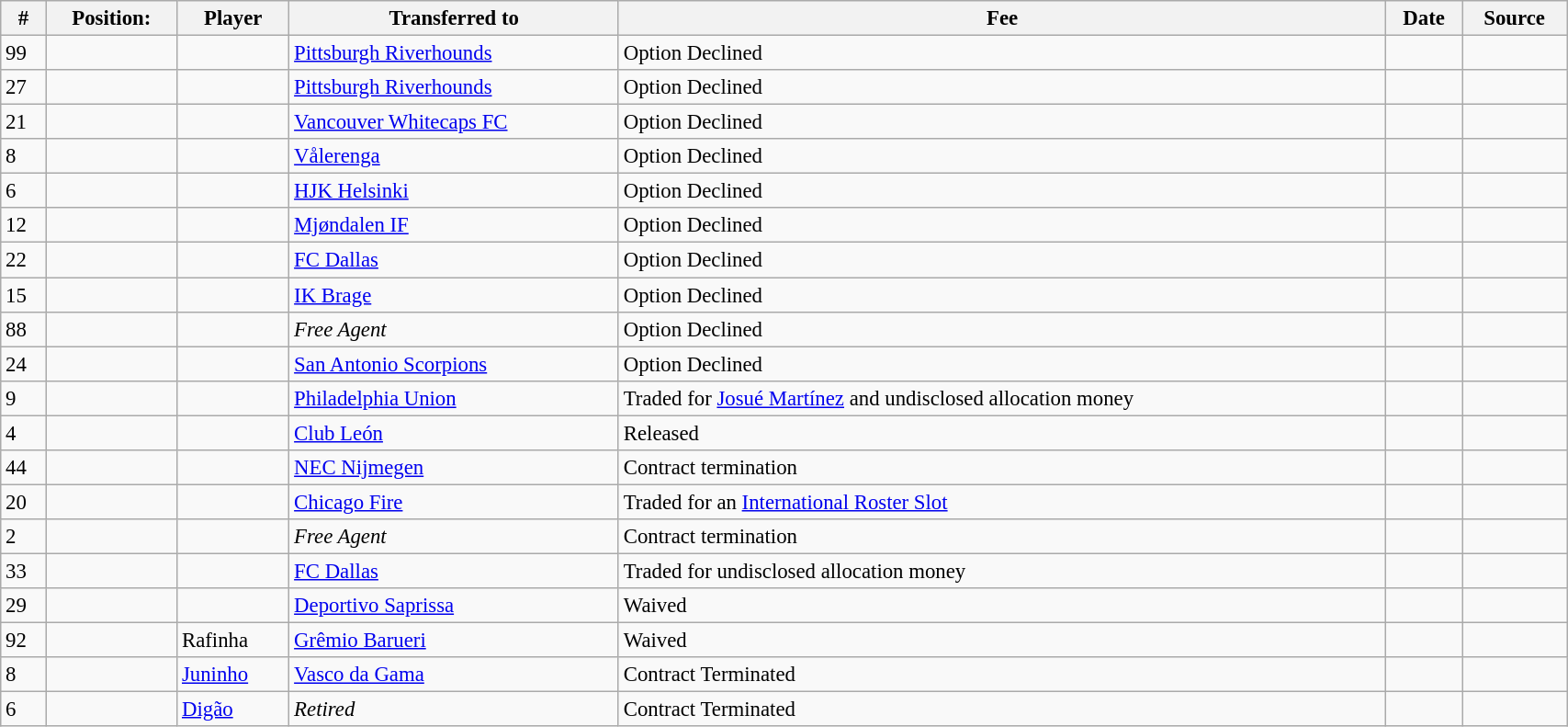<table class="wikitable sortable" style="width:90%; text-align:center; font-size:95%; text-align:left">
<tr>
<th><strong>#</strong></th>
<th><strong>Position:</strong></th>
<th><strong>Player</strong></th>
<th><strong>Transferred to</strong></th>
<th><strong>Fee</strong></th>
<th><strong>Date</strong></th>
<th><strong>Source</strong></th>
</tr>
<tr>
<td>99</td>
<td></td>
<td></td>
<td> <a href='#'>Pittsburgh Riverhounds</a></td>
<td>Option Declined</td>
<td></td>
<td></td>
</tr>
<tr>
<td>27</td>
<td></td>
<td></td>
<td> <a href='#'>Pittsburgh Riverhounds</a></td>
<td>Option Declined</td>
<td></td>
<td></td>
</tr>
<tr>
<td>21</td>
<td></td>
<td></td>
<td> <a href='#'>Vancouver Whitecaps FC</a></td>
<td>Option Declined</td>
<td></td>
<td></td>
</tr>
<tr>
<td>8</td>
<td></td>
<td></td>
<td> <a href='#'>Vålerenga</a></td>
<td>Option Declined</td>
<td></td>
<td></td>
</tr>
<tr>
<td>6</td>
<td></td>
<td></td>
<td> <a href='#'>HJK Helsinki</a></td>
<td>Option Declined</td>
<td></td>
<td></td>
</tr>
<tr>
<td>12</td>
<td></td>
<td></td>
<td> <a href='#'>Mjøndalen IF</a></td>
<td>Option Declined</td>
<td></td>
<td></td>
</tr>
<tr>
<td>22</td>
<td></td>
<td></td>
<td> <a href='#'>FC Dallas</a></td>
<td>Option Declined</td>
<td></td>
<td></td>
</tr>
<tr>
<td>15</td>
<td></td>
<td></td>
<td> <a href='#'>IK Brage</a></td>
<td>Option Declined</td>
<td></td>
<td></td>
</tr>
<tr>
<td>88</td>
<td></td>
<td></td>
<td><em>Free Agent</em></td>
<td>Option Declined</td>
<td></td>
<td></td>
</tr>
<tr>
<td>24</td>
<td></td>
<td></td>
<td> <a href='#'>San Antonio Scorpions</a></td>
<td>Option Declined</td>
<td></td>
<td></td>
</tr>
<tr>
<td>9</td>
<td></td>
<td></td>
<td> <a href='#'>Philadelphia Union</a></td>
<td>Traded for <a href='#'>Josué Martínez</a> and undisclosed allocation money</td>
<td></td>
<td></td>
</tr>
<tr>
<td>4</td>
<td></td>
<td></td>
<td> <a href='#'>Club León</a></td>
<td>Released</td>
<td></td>
<td></td>
</tr>
<tr>
<td>44</td>
<td></td>
<td></td>
<td> <a href='#'>NEC Nijmegen</a></td>
<td>Contract termination</td>
<td></td>
<td></td>
</tr>
<tr>
<td>20</td>
<td></td>
<td></td>
<td> <a href='#'>Chicago Fire</a></td>
<td>Traded for an <a href='#'>International Roster Slot</a></td>
<td></td>
<td></td>
</tr>
<tr>
<td>2</td>
<td></td>
<td></td>
<td><em>Free Agent</em></td>
<td>Contract termination</td>
<td></td>
<td></td>
</tr>
<tr>
<td>33</td>
<td></td>
<td></td>
<td> <a href='#'>FC Dallas</a></td>
<td>Traded for undisclosed allocation money</td>
<td></td>
<td></td>
</tr>
<tr>
<td>29</td>
<td></td>
<td></td>
<td> <a href='#'>Deportivo Saprissa</a></td>
<td>Waived</td>
<td></td>
<td></td>
</tr>
<tr>
<td>92</td>
<td></td>
<td> Rafinha</td>
<td> <a href='#'>Grêmio Barueri</a></td>
<td>Waived</td>
<td></td>
<td></td>
</tr>
<tr>
<td>8</td>
<td></td>
<td> <a href='#'>Juninho</a></td>
<td> <a href='#'>Vasco da Gama</a></td>
<td>Contract Terminated</td>
<td></td>
<td></td>
</tr>
<tr>
<td>6</td>
<td></td>
<td> <a href='#'>Digão</a></td>
<td><em>Retired</em></td>
<td>Contract Terminated</td>
<td></td>
<td></td>
</tr>
</table>
